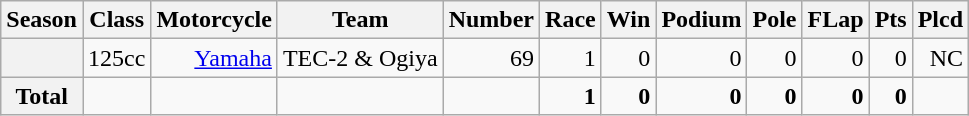<table class="wikitable">
<tr>
<th>Season</th>
<th>Class</th>
<th>Motorcycle</th>
<th>Team</th>
<th>Number</th>
<th>Race</th>
<th>Win</th>
<th>Podium</th>
<th>Pole</th>
<th>FLap</th>
<th>Pts</th>
<th>Plcd</th>
</tr>
<tr align="right">
<th></th>
<td>125cc</td>
<td><a href='#'>Yamaha</a></td>
<td>TEC-2 & Ogiya</td>
<td>69</td>
<td>1</td>
<td>0</td>
<td>0</td>
<td>0</td>
<td>0</td>
<td>0</td>
<td>NC</td>
</tr>
<tr align="right">
<th>Total</th>
<td></td>
<td></td>
<td></td>
<td></td>
<td><strong>1</strong></td>
<td><strong>0</strong></td>
<td><strong>0</strong></td>
<td><strong>0</strong></td>
<td><strong>0</strong></td>
<td><strong>0</strong></td>
<td></td>
</tr>
</table>
